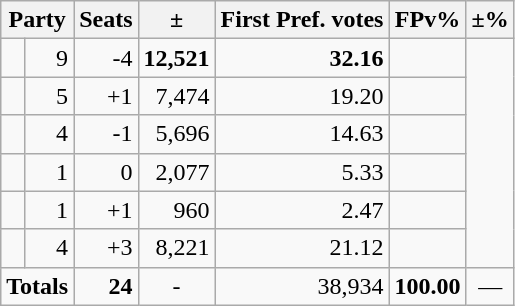<table class=wikitable>
<tr>
<th colspan=2 align=center>Party</th>
<th valign=top>Seats</th>
<th valign=top>±</th>
<th valign=top>First Pref. votes</th>
<th valign=top>FPv%</th>
<th valign=top>±%</th>
</tr>
<tr>
<td></td>
<td align=right>9</td>
<td align=right>-4</td>
<td align=right><strong>12,521</strong></td>
<td align=right><strong>32.16</strong></td>
<td align=right></td>
</tr>
<tr>
<td></td>
<td align=right>5</td>
<td align=right>+1</td>
<td align=right>7,474</td>
<td align=right>19.20</td>
<td align=right></td>
</tr>
<tr>
<td></td>
<td align=right>4</td>
<td align=right>-1</td>
<td align=right>5,696</td>
<td align=right>14.63</td>
<td align=right></td>
</tr>
<tr>
<td></td>
<td align=right>1</td>
<td align=right>0</td>
<td align=right>2,077</td>
<td align=right>5.33</td>
<td align=right></td>
</tr>
<tr>
<td></td>
<td align=right>1</td>
<td align=right>+1</td>
<td align=right>960</td>
<td align=right>2.47</td>
<td align=right></td>
</tr>
<tr>
<td></td>
<td align=right>4</td>
<td align=right>+3</td>
<td align=right>8,221</td>
<td align=right>21.12</td>
<td align=right></td>
</tr>
<tr>
<td colspan=2 align=center><strong>Totals</strong></td>
<td align=right><strong>24</strong></td>
<td align=center>-</td>
<td align=right>38,934</td>
<td align=center><strong>100.00</strong></td>
<td align=center>—</td>
</tr>
</table>
